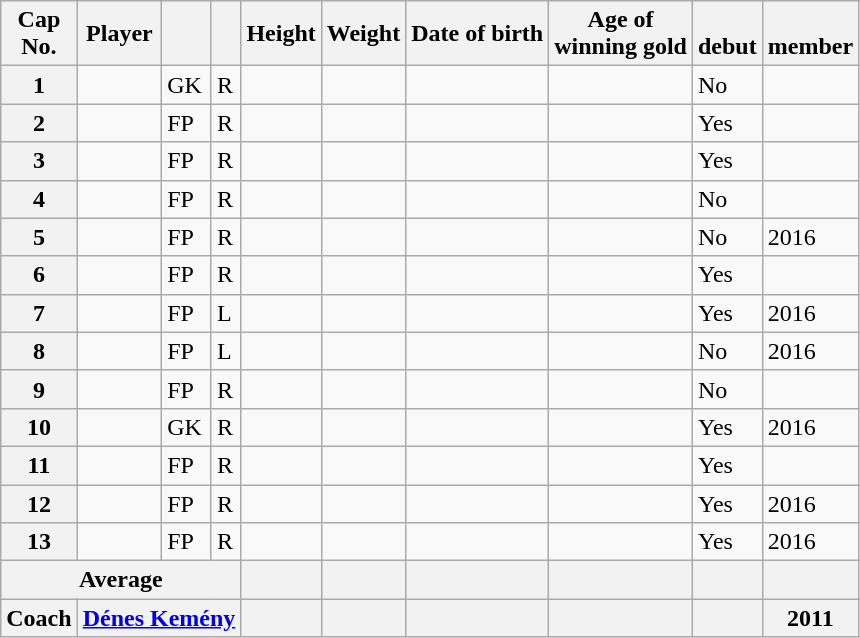<table class="wikitable sortable sticky-header defaultcenter col2left col5left col6right col7right col8left" style="font-size: 100%; margin-left: 1em;">
<tr>
<th scope="col">Cap<br>No.</th>
<th scope="col">Player</th>
<th scope="col"></th>
<th scope="col"></th>
<th scope="col">Height</th>
<th scope="col">Weight</th>
<th scope="col">Date of birth</th>
<th scope="col">Age of<br>winning gold</th>
<th scope="col"><br>debut</th>
<th scope="col"><br>member</th>
</tr>
<tr>
<th scope="row">1</th>
<td></td>
<td>GK</td>
<td>R</td>
<td></td>
<td></td>
<td></td>
<td></td>
<td>No</td>
<td></td>
</tr>
<tr>
<th scope="row">2</th>
<td></td>
<td>FP</td>
<td>R</td>
<td></td>
<td></td>
<td></td>
<td></td>
<td>Yes</td>
<td></td>
</tr>
<tr>
<th scope="row">3</th>
<td></td>
<td>FP</td>
<td>R</td>
<td></td>
<td></td>
<td></td>
<td></td>
<td>Yes</td>
<td></td>
</tr>
<tr>
<th scope="row">4</th>
<td></td>
<td>FP</td>
<td>R</td>
<td></td>
<td></td>
<td></td>
<td></td>
<td>No</td>
<td></td>
</tr>
<tr>
<th scope="row">5</th>
<td></td>
<td>FP</td>
<td>R</td>
<td></td>
<td></td>
<td></td>
<td></td>
<td>No</td>
<td>2016</td>
</tr>
<tr>
<th scope="row">6</th>
<td></td>
<td>FP</td>
<td>R</td>
<td></td>
<td></td>
<td></td>
<td></td>
<td>Yes</td>
<td></td>
</tr>
<tr>
<th scope="row">7</th>
<td></td>
<td>FP</td>
<td>L</td>
<td></td>
<td></td>
<td></td>
<td></td>
<td>Yes</td>
<td>2016</td>
</tr>
<tr>
<th scope="row">8</th>
<td></td>
<td>FP</td>
<td>L</td>
<td></td>
<td></td>
<td></td>
<td></td>
<td>No</td>
<td>2016</td>
</tr>
<tr>
<th scope="row">9</th>
<td></td>
<td>FP</td>
<td>R</td>
<td></td>
<td></td>
<td></td>
<td></td>
<td>No</td>
<td></td>
</tr>
<tr>
<th scope="row">10</th>
<td></td>
<td>GK</td>
<td>R</td>
<td></td>
<td></td>
<td></td>
<td></td>
<td>Yes</td>
<td>2016</td>
</tr>
<tr>
<th scope="row">11</th>
<td></td>
<td>FP</td>
<td>R</td>
<td></td>
<td></td>
<td></td>
<td></td>
<td>Yes</td>
<td></td>
</tr>
<tr>
<th scope="row">12</th>
<td></td>
<td>FP</td>
<td>R</td>
<td></td>
<td></td>
<td></td>
<td></td>
<td>Yes</td>
<td>2016</td>
</tr>
<tr>
<th scope="row">13</th>
<td></td>
<td>FP</td>
<td>R</td>
<td></td>
<td></td>
<td></td>
<td></td>
<td>Yes</td>
<td>2016</td>
</tr>
<tr class="sortbottom">
<th colspan="4">Average</th>
<th style="text-align: left;"></th>
<th style="text-align: right;"></th>
<th style="text-align: right;"></th>
<th style="text-align: left;"></th>
<th></th>
<th></th>
</tr>
<tr class="sortbottom">
<th>Coach</th>
<th colspan="3" style="text-align: left;"><a href='#'>Dénes Kemény</a></th>
<th></th>
<th></th>
<th style="text-align: right;"></th>
<th style="text-align: left;"></th>
<th></th>
<th>2011</th>
</tr>
</table>
